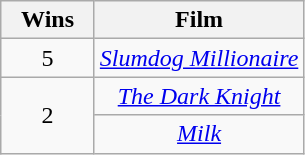<table class="wikitable" rowspan="2" style="text-align:center;" background: #f6e39c;>
<tr>
<th scope="col" style="width:55px;">Wins</th>
<th scope="col" style="text-align:center;">Film</th>
</tr>
<tr>
<td>5</td>
<td><em><a href='#'>Slumdog Millionaire</a></em></td>
</tr>
<tr>
<td rowspan="2">2</td>
<td><em><a href='#'>The Dark Knight</a></em></td>
</tr>
<tr>
<td><em><a href='#'>Milk</a></em></td>
</tr>
</table>
